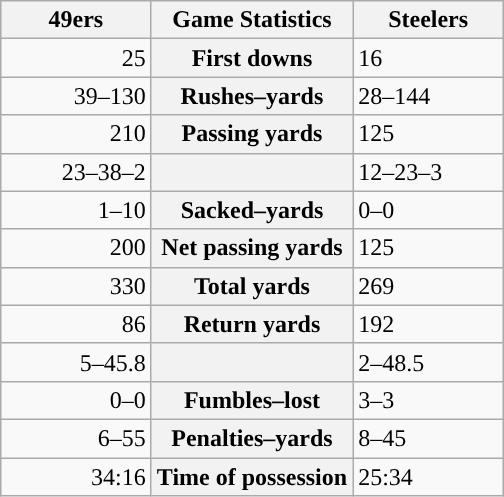<table class="wikitable" style="margin: 1em auto 1em auto">
<tr>
<th style="width:30%;">49ers</th>
<th style="width:40%;">Game Statistics</th>
<th style="width:30%;">Steelers</th>
</tr>
<tr>
<td style="text-align:right;">25</td>
<th>First downs</th>
<td>16</td>
</tr>
<tr>
<td style="text-align:right;">39–130</td>
<th>Rushes–yards</th>
<td>28–144</td>
</tr>
<tr>
<td style="text-align:right;">210</td>
<th>Passing yards</th>
<td>125</td>
</tr>
<tr>
<td style="text-align:right;">23–38–2</td>
<th></th>
<td>12–23–3</td>
</tr>
<tr>
<td style="text-align:right;">1–10</td>
<th>Sacked–yards</th>
<td>0–0</td>
</tr>
<tr>
<td style="text-align:right;">200</td>
<th>Net passing yards</th>
<td>125</td>
</tr>
<tr>
<td style="text-align:right;">330</td>
<th>Total yards</th>
<td>269</td>
</tr>
<tr>
<td style="text-align:right;">86</td>
<th>Return yards</th>
<td>192</td>
</tr>
<tr>
<td style="text-align:right;">5–45.8</td>
<th></th>
<td>2–48.5</td>
</tr>
<tr>
<td style="text-align:right;">0–0</td>
<th>Fumbles–lost</th>
<td>3–3</td>
</tr>
<tr>
<td style="text-align:right;">6–55</td>
<th>Penalties–yards</th>
<td>8–45</td>
</tr>
<tr>
<td style="text-align:right;">34:16</td>
<th>Time of possession</th>
<td>25:34</td>
</tr>
</table>
